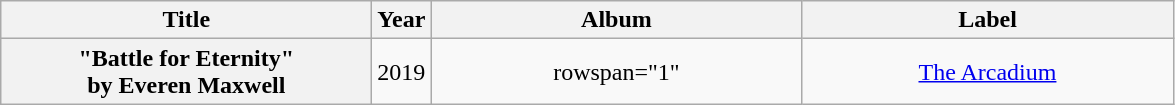<table class="wikitable plainrowheaders" style="text-align:center;">
<tr>
<th rowspan="1" style="width:15em;">Title</th>
<th rowspan="1">Year</th>
<th rowspan="1" style="width:15em;">Album</th>
<th rowspan="1" style="width:15em;">Label</th>
</tr>
<tr>
<th scope="row">"Battle for Eternity"<br>by Everen Maxwell</th>
<td rowspan="1">2019</td>
<td>rowspan="1" </td>
<td rowspan="1"><a href='#'>The Arcadium</a></td>
</tr>
</table>
